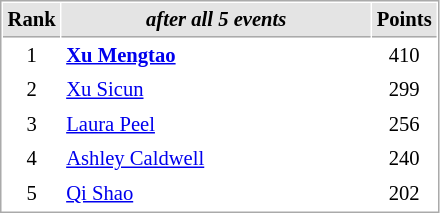<table cellspacing="1" cellpadding="3" style="border:1px solid #aaa; font-size:86%;">
<tr style="background:#e4e4e4;">
<th style="border-bottom:1px solid #aaa; width:10px;">Rank</th>
<th style="border-bottom:1px solid #aaa; width:200px;"><em>after all 5 events</em></th>
<th style="border-bottom:1px solid #aaa; width:20px;">Points</th>
</tr>
<tr>
<td align=center>1</td>
<td><strong> <a href='#'>Xu Mengtao</a></strong></td>
<td align=center>410</td>
</tr>
<tr>
<td align=center>2</td>
<td> <a href='#'>Xu Sicun</a></td>
<td align=center>299</td>
</tr>
<tr>
<td align=center>3</td>
<td> <a href='#'>Laura Peel</a></td>
<td align=center>256</td>
</tr>
<tr>
<td align=center>4</td>
<td> <a href='#'>Ashley Caldwell</a></td>
<td align=center>240</td>
</tr>
<tr>
<td align=center>5</td>
<td> <a href='#'>Qi Shao</a></td>
<td align=center>202</td>
</tr>
</table>
